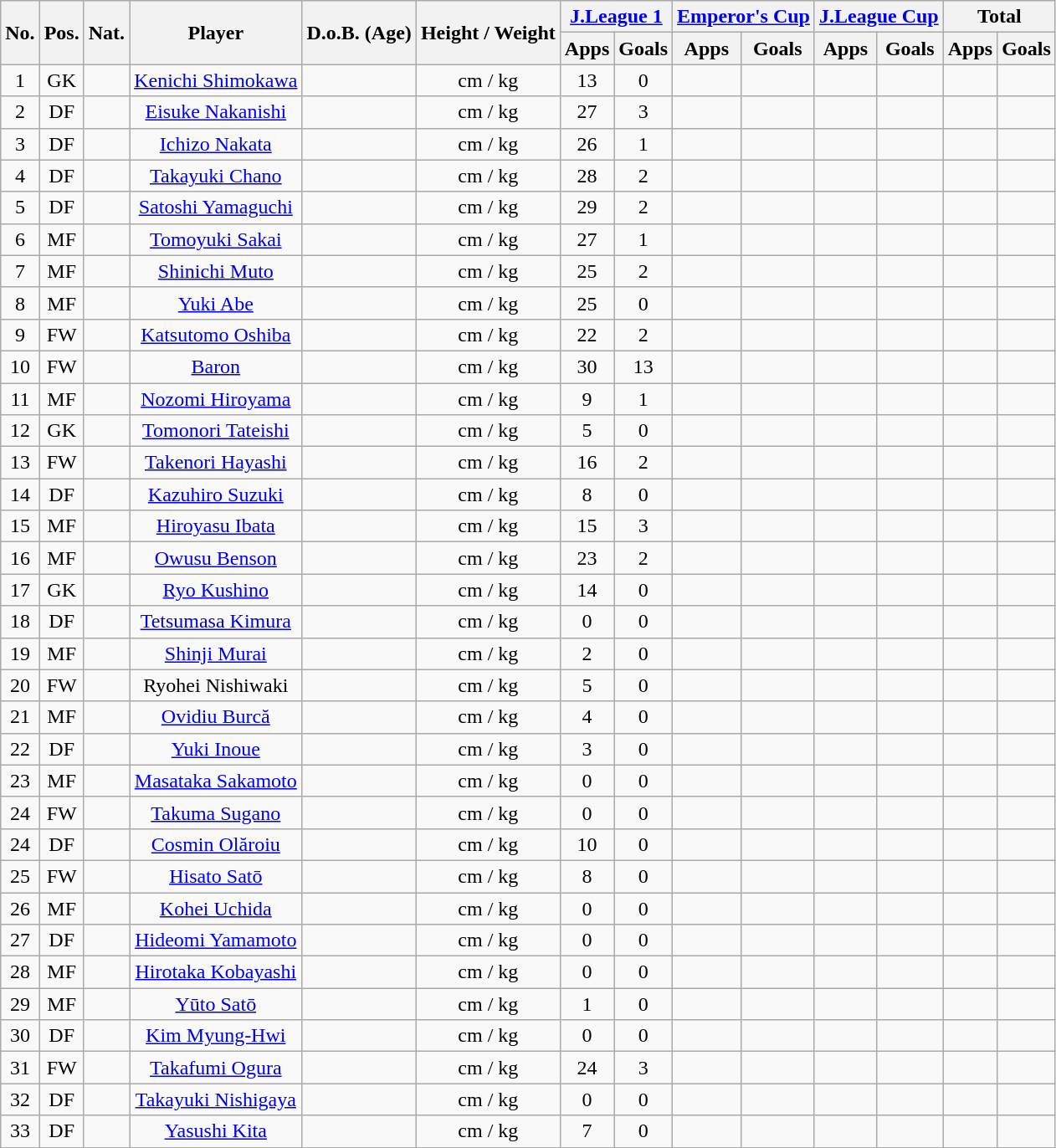<table class="wikitable" style="text-align:center;">
<tr>
<th rowspan="2">No.</th>
<th rowspan="2">Pos.</th>
<th rowspan="2">Nat.</th>
<th rowspan="2">Player</th>
<th rowspan="2">D.o.B. (Age)</th>
<th rowspan="2">Height / Weight</th>
<th colspan="2"><a href='#'>J.League 1</a></th>
<th colspan="2"><a href='#'>Emperor's Cup</a></th>
<th colspan="2"><a href='#'>J.League Cup</a></th>
<th colspan="2">Total</th>
</tr>
<tr>
<th>Apps</th>
<th>Goals</th>
<th>Apps</th>
<th>Goals</th>
<th>Apps</th>
<th>Goals</th>
<th>Apps</th>
<th>Goals</th>
</tr>
<tr>
<td>1</td>
<td>GK</td>
<td></td>
<td><a href='#'>Kenichi Shimokawa</a></td>
<td></td>
<td>cm / kg</td>
<td>13</td>
<td>0</td>
<td></td>
<td></td>
<td></td>
<td></td>
<td></td>
<td></td>
</tr>
<tr>
<td>2</td>
<td>DF</td>
<td></td>
<td><a href='#'>Eisuke Nakanishi</a></td>
<td></td>
<td>cm / kg</td>
<td>27</td>
<td>3</td>
<td></td>
<td></td>
<td></td>
<td></td>
<td></td>
<td></td>
</tr>
<tr>
<td>3</td>
<td>DF</td>
<td></td>
<td><a href='#'>Ichizo Nakata</a></td>
<td></td>
<td>cm / kg</td>
<td>26</td>
<td>1</td>
<td></td>
<td></td>
<td></td>
<td></td>
<td></td>
<td></td>
</tr>
<tr>
<td>4</td>
<td>DF</td>
<td></td>
<td><a href='#'>Takayuki Chano</a></td>
<td></td>
<td>cm / kg</td>
<td>28</td>
<td>2</td>
<td></td>
<td></td>
<td></td>
<td></td>
<td></td>
<td></td>
</tr>
<tr>
<td>5</td>
<td>DF</td>
<td></td>
<td><a href='#'>Satoshi Yamaguchi</a></td>
<td></td>
<td>cm / kg</td>
<td>29</td>
<td>2</td>
<td></td>
<td></td>
<td></td>
<td></td>
<td></td>
<td></td>
</tr>
<tr>
<td>6</td>
<td>MF</td>
<td></td>
<td><a href='#'>Tomoyuki Sakai</a></td>
<td></td>
<td>cm / kg</td>
<td>27</td>
<td>1</td>
<td></td>
<td></td>
<td></td>
<td></td>
<td></td>
<td></td>
</tr>
<tr>
<td>7</td>
<td>MF</td>
<td></td>
<td><a href='#'>Shinichi Muto</a></td>
<td></td>
<td>cm / kg</td>
<td>25</td>
<td>2</td>
<td></td>
<td></td>
<td></td>
<td></td>
<td></td>
<td></td>
</tr>
<tr>
<td>8</td>
<td>MF</td>
<td></td>
<td><a href='#'>Yuki Abe</a></td>
<td></td>
<td>cm / kg</td>
<td>25</td>
<td>0</td>
<td></td>
<td></td>
<td></td>
<td></td>
<td></td>
<td></td>
</tr>
<tr>
<td>9</td>
<td>FW</td>
<td></td>
<td><a href='#'>Katsutomo Oshiba</a></td>
<td></td>
<td>cm / kg</td>
<td>22</td>
<td>2</td>
<td></td>
<td></td>
<td></td>
<td></td>
<td></td>
<td></td>
</tr>
<tr>
<td>10</td>
<td>FW</td>
<td></td>
<td><a href='#'>Baron</a></td>
<td></td>
<td>cm / kg</td>
<td>30</td>
<td>13</td>
<td></td>
<td></td>
<td></td>
<td></td>
<td></td>
<td></td>
</tr>
<tr>
<td>11</td>
<td>MF</td>
<td></td>
<td><a href='#'>Nozomi Hiroyama</a></td>
<td></td>
<td>cm / kg</td>
<td>9</td>
<td>1</td>
<td></td>
<td></td>
<td></td>
<td></td>
<td></td>
<td></td>
</tr>
<tr>
<td>12</td>
<td>GK</td>
<td></td>
<td><a href='#'>Tomonori Tateishi</a></td>
<td></td>
<td>cm / kg</td>
<td>5</td>
<td>0</td>
<td></td>
<td></td>
<td></td>
<td></td>
<td></td>
<td></td>
</tr>
<tr>
<td>13</td>
<td>FW</td>
<td></td>
<td><a href='#'>Takenori Hayashi</a></td>
<td></td>
<td>cm / kg</td>
<td>16</td>
<td>2</td>
<td></td>
<td></td>
<td></td>
<td></td>
<td></td>
<td></td>
</tr>
<tr>
<td>14</td>
<td>DF</td>
<td></td>
<td><a href='#'>Kazuhiro Suzuki</a></td>
<td></td>
<td>cm / kg</td>
<td>8</td>
<td>0</td>
<td></td>
<td></td>
<td></td>
<td></td>
<td></td>
<td></td>
</tr>
<tr>
<td>15</td>
<td>MF</td>
<td></td>
<td><a href='#'>Hiroyasu Ibata</a></td>
<td></td>
<td>cm / kg</td>
<td>15</td>
<td>3</td>
<td></td>
<td></td>
<td></td>
<td></td>
<td></td>
<td></td>
</tr>
<tr>
<td>16</td>
<td>MF</td>
<td></td>
<td><a href='#'>Owusu Benson</a></td>
<td></td>
<td>cm / kg</td>
<td>23</td>
<td>2</td>
<td></td>
<td></td>
<td></td>
<td></td>
<td></td>
<td></td>
</tr>
<tr>
<td>17</td>
<td>GK</td>
<td></td>
<td><a href='#'>Ryo Kushino</a></td>
<td></td>
<td>cm / kg</td>
<td>14</td>
<td>0</td>
<td></td>
<td></td>
<td></td>
<td></td>
<td></td>
<td></td>
</tr>
<tr>
<td>18</td>
<td>DF</td>
<td></td>
<td><a href='#'>Tetsumasa Kimura</a></td>
<td></td>
<td>cm / kg</td>
<td>0</td>
<td>0</td>
<td></td>
<td></td>
<td></td>
<td></td>
<td></td>
<td></td>
</tr>
<tr>
<td>19</td>
<td>MF</td>
<td></td>
<td><a href='#'>Shinji Murai</a></td>
<td></td>
<td>cm / kg</td>
<td>2</td>
<td>0</td>
<td></td>
<td></td>
<td></td>
<td></td>
<td></td>
<td></td>
</tr>
<tr>
<td>20</td>
<td>FW</td>
<td></td>
<td>Ryohei Nishiwaki</td>
<td></td>
<td>cm / kg</td>
<td>5</td>
<td>0</td>
<td></td>
<td></td>
<td></td>
<td></td>
<td></td>
<td></td>
</tr>
<tr>
<td>21</td>
<td>MF</td>
<td></td>
<td><a href='#'>Ovidiu Burcă</a></td>
<td></td>
<td>cm / kg</td>
<td>4</td>
<td>0</td>
<td></td>
<td></td>
<td></td>
<td></td>
<td></td>
<td></td>
</tr>
<tr>
<td>22</td>
<td>DF</td>
<td></td>
<td><a href='#'>Yuki Inoue</a></td>
<td></td>
<td>cm / kg</td>
<td>3</td>
<td>0</td>
<td></td>
<td></td>
<td></td>
<td></td>
<td></td>
<td></td>
</tr>
<tr>
<td>23</td>
<td>MF</td>
<td></td>
<td><a href='#'>Masataka Sakamoto</a></td>
<td></td>
<td>cm / kg</td>
<td>0</td>
<td>0</td>
<td></td>
<td></td>
<td></td>
<td></td>
<td></td>
<td></td>
</tr>
<tr>
<td>24</td>
<td>FW</td>
<td></td>
<td><a href='#'>Takuma Sugano</a></td>
<td></td>
<td>cm / kg</td>
<td>0</td>
<td>0</td>
<td></td>
<td></td>
<td></td>
<td></td>
<td></td>
<td></td>
</tr>
<tr>
<td>24</td>
<td>DF</td>
<td></td>
<td><a href='#'>Cosmin Olăroiu</a></td>
<td></td>
<td>cm / kg</td>
<td>10</td>
<td>0</td>
<td></td>
<td></td>
<td></td>
<td></td>
<td></td>
<td></td>
</tr>
<tr>
<td>25</td>
<td>FW</td>
<td></td>
<td><a href='#'>Hisato Satō</a></td>
<td></td>
<td>cm / kg</td>
<td>8</td>
<td>0</td>
<td></td>
<td></td>
<td></td>
<td></td>
<td></td>
<td></td>
</tr>
<tr>
<td>26</td>
<td>MF</td>
<td></td>
<td><a href='#'>Kohei Uchida</a></td>
<td></td>
<td>cm / kg</td>
<td>0</td>
<td>0</td>
<td></td>
<td></td>
<td></td>
<td></td>
<td></td>
<td></td>
</tr>
<tr>
<td>27</td>
<td>DF</td>
<td></td>
<td><a href='#'>Hideomi Yamamoto</a></td>
<td></td>
<td>cm / kg</td>
<td>0</td>
<td>0</td>
<td></td>
<td></td>
<td></td>
<td></td>
<td></td>
<td></td>
</tr>
<tr>
<td>28</td>
<td>MF</td>
<td></td>
<td><a href='#'>Hirotaka Kobayashi</a></td>
<td></td>
<td>cm / kg</td>
<td>0</td>
<td>0</td>
<td></td>
<td></td>
<td></td>
<td></td>
<td></td>
<td></td>
</tr>
<tr>
<td>29</td>
<td>MF</td>
<td></td>
<td><a href='#'>Yūto Satō</a></td>
<td></td>
<td>cm / kg</td>
<td>1</td>
<td>0</td>
<td></td>
<td></td>
<td></td>
<td></td>
<td></td>
<td></td>
</tr>
<tr>
<td>30</td>
<td>DF</td>
<td></td>
<td><a href='#'>Kim Myung-Hwi</a></td>
<td></td>
<td>cm / kg</td>
<td>0</td>
<td>0</td>
<td></td>
<td></td>
<td></td>
<td></td>
<td></td>
<td></td>
</tr>
<tr>
<td>31</td>
<td>FW</td>
<td></td>
<td><a href='#'>Takafumi Ogura</a></td>
<td></td>
<td>cm / kg</td>
<td>24</td>
<td>3</td>
<td></td>
<td></td>
<td></td>
<td></td>
<td></td>
<td></td>
</tr>
<tr>
<td>32</td>
<td>DF</td>
<td></td>
<td><a href='#'>Takayuki Nishigaya</a></td>
<td></td>
<td>cm / kg</td>
<td>0</td>
<td>0</td>
<td></td>
<td></td>
<td></td>
<td></td>
<td></td>
<td></td>
</tr>
<tr>
<td>33</td>
<td>DF</td>
<td></td>
<td><a href='#'>Yasushi Kita</a></td>
<td></td>
<td>cm / kg</td>
<td>7</td>
<td>0</td>
<td></td>
<td></td>
<td></td>
<td></td>
<td></td>
<td></td>
</tr>
</table>
